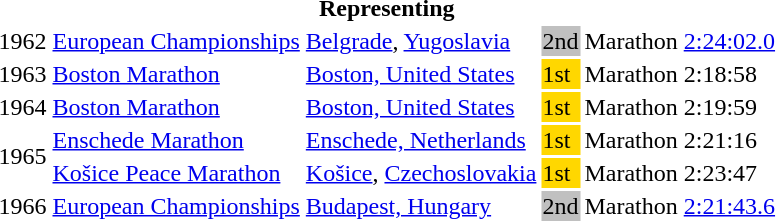<table>
<tr>
<th colspan="6">Representing </th>
</tr>
<tr>
<td>1962</td>
<td><a href='#'>European Championships</a></td>
<td><a href='#'>Belgrade</a>, <a href='#'>Yugoslavia</a></td>
<td bgcolor="silver">2nd</td>
<td>Marathon</td>
<td><a href='#'>2:24:02.0</a></td>
</tr>
<tr>
<td>1963</td>
<td><a href='#'>Boston Marathon</a></td>
<td><a href='#'>Boston, United States</a></td>
<td bgcolor="gold">1st</td>
<td>Marathon</td>
<td>2:18:58</td>
</tr>
<tr>
<td>1964</td>
<td><a href='#'>Boston Marathon</a></td>
<td><a href='#'>Boston, United States</a></td>
<td bgcolor="gold">1st</td>
<td>Marathon</td>
<td>2:19:59</td>
</tr>
<tr>
<td rowspan=2>1965</td>
<td><a href='#'>Enschede Marathon</a></td>
<td><a href='#'>Enschede, Netherlands</a></td>
<td bgcolor="gold">1st</td>
<td>Marathon</td>
<td>2:21:16</td>
</tr>
<tr>
<td><a href='#'>Košice Peace Marathon</a></td>
<td><a href='#'>Košice</a>, <a href='#'>Czechoslovakia</a></td>
<td bgcolor="gold">1st</td>
<td>Marathon</td>
<td>2:23:47</td>
</tr>
<tr>
<td>1966</td>
<td><a href='#'>European Championships</a></td>
<td><a href='#'>Budapest, Hungary</a></td>
<td bgcolor="silver">2nd</td>
<td>Marathon</td>
<td><a href='#'>2:21:43.6</a></td>
</tr>
</table>
